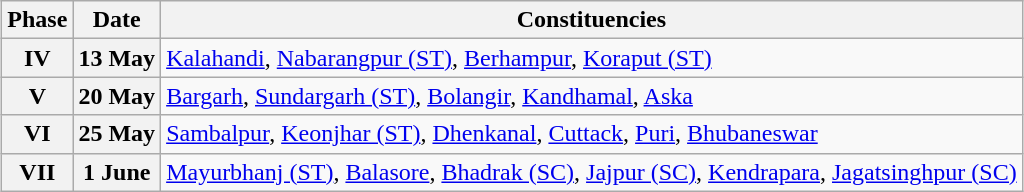<table class="wikitable" style="margin:auto;">
<tr>
<th>Phase</th>
<th>Date</th>
<th>Constituencies</th>
</tr>
<tr>
<th>IV</th>
<th>13 May</th>
<td><a href='#'>Kalahandi</a>, <a href='#'>Nabarangpur (ST)</a>, <a href='#'>Berhampur</a>, <a href='#'>Koraput (ST)</a></td>
</tr>
<tr>
<th>V</th>
<th>20 May</th>
<td><a href='#'>Bargarh</a>, <a href='#'>Sundargarh (ST)</a>, <a href='#'>Bolangir</a>, <a href='#'>Kandhamal</a>, <a href='#'>Aska</a></td>
</tr>
<tr>
<th>VI</th>
<th>25 May</th>
<td><a href='#'>Sambalpur</a>, <a href='#'>Keonjhar (ST)</a>, <a href='#'>Dhenkanal</a>, <a href='#'>Cuttack</a>, <a href='#'>Puri</a>, <a href='#'>Bhubaneswar</a></td>
</tr>
<tr>
<th>VII</th>
<th>1 June</th>
<td><a href='#'>Mayurbhanj (ST)</a>, <a href='#'>Balasore</a>, <a href='#'>Bhadrak (SC)</a>, <a href='#'>Jajpur (SC)</a>, <a href='#'>Kendrapara</a>, <a href='#'>Jagatsinghpur (SC)</a></td>
</tr>
</table>
